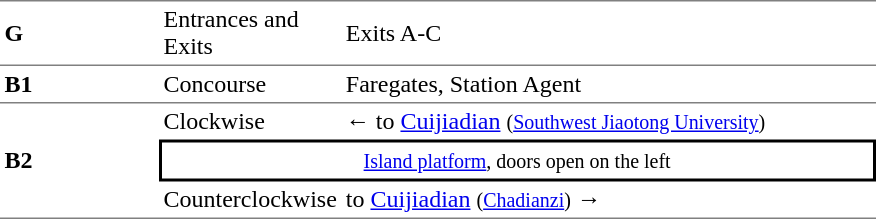<table cellspacing=0 cellpadding=3>
<tr>
<td style="border-top:solid 1px gray;border-bottom:solid 1px gray;" width=100><strong>G</strong></td>
<td style="border-top:solid 1px gray;border-bottom:solid 1px gray;" width=100>Entrances and Exits</td>
<td style="border-top:solid 1px gray;border-bottom:solid 1px gray;" width=350>Exits A-C</td>
</tr>
<tr>
<td style="border-top:solid 0px gray;border-bottom:solid 1px gray;" width=100><strong>B1</strong></td>
<td style="border-top:solid 0px gray;border-bottom:solid 1px gray;" width=100>Concourse</td>
<td style="border-top:solid 0px gray;border-bottom:solid 1px gray;" width=350>Faregates, Station Agent</td>
</tr>
<tr>
<td style="border-bottom:solid 1px gray;" rowspan=3><strong>B2</strong></td>
<td>Clockwise</td>
<td>←  to <a href='#'>Cuijiadian</a> <small>(<a href='#'>Southwest Jiaotong University</a>)</small></td>
</tr>
<tr>
<td style="border-right:solid 2px black;border-left:solid 2px black;border-top:solid 2px black;border-bottom:solid 2px black;text-align:center;" colspan=2><small><a href='#'>Island platform</a>, doors open on the left</small></td>
</tr>
<tr>
<td style="border-bottom:solid 1px gray;">Counterclockwise</td>
<td style="border-bottom:solid 1px gray;">  to <a href='#'>Cuijiadian</a> <small>(<a href='#'>Chadianzi</a>)</small> →</td>
</tr>
</table>
